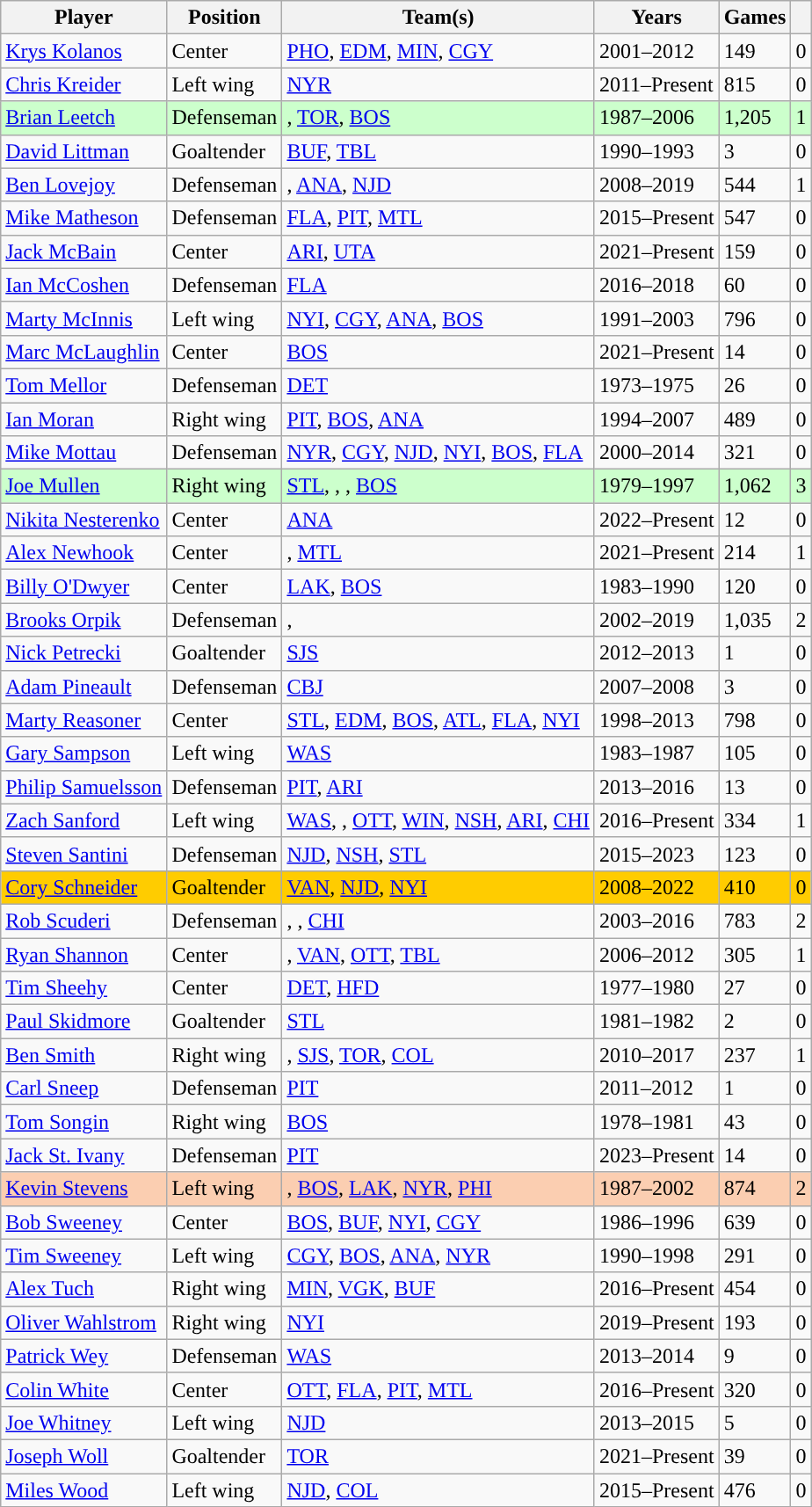<table class="wikitable sortable">
<tr>
<th>Player</th>
<th>Position</th>
<th>Team(s)</th>
<th>Years</th>
<th>Games</th>
<th><a href='#'></a></th>
</tr>
<tr>
<td><a href='#'>Krys Kolanos</a></td>
<td>Center</td>
<td><a href='#'>PHO</a>, <a href='#'>EDM</a>, <a href='#'>MIN</a>, <a href='#'>CGY</a></td>
<td>2001–2012</td>
<td>149</td>
<td>0</td>
</tr>
<tr>
<td><a href='#'>Chris Kreider</a></td>
<td>Left wing</td>
<td><a href='#'>NYR</a></td>
<td>2011–Present</td>
<td>815</td>
<td>0</td>
</tr>
<tr bgcolor=CCFFCC>
<td><a href='#'>Brian Leetch</a></td>
<td>Defenseman</td>
<td><span><strong></strong></span>, <a href='#'>TOR</a>, <a href='#'>BOS</a></td>
<td>1987–2006</td>
<td>1,205</td>
<td>1</td>
</tr>
<tr>
<td><a href='#'>David Littman</a></td>
<td>Goaltender</td>
<td><a href='#'>BUF</a>, <a href='#'>TBL</a></td>
<td>1990–1993</td>
<td>3</td>
<td>0</td>
</tr>
<tr>
<td><a href='#'>Ben Lovejoy</a></td>
<td>Defenseman</td>
<td><span><strong></strong></span>, <a href='#'>ANA</a>, <a href='#'>NJD</a></td>
<td>2008–2019</td>
<td>544</td>
<td>1</td>
</tr>
<tr>
<td><a href='#'>Mike Matheson</a></td>
<td>Defenseman</td>
<td><a href='#'>FLA</a>, <a href='#'>PIT</a>, <a href='#'>MTL</a></td>
<td>2015–Present</td>
<td>547</td>
<td>0</td>
</tr>
<tr>
<td><a href='#'>Jack McBain</a></td>
<td>Center</td>
<td><a href='#'>ARI</a>, <a href='#'>UTA</a></td>
<td>2021–Present</td>
<td>159</td>
<td>0</td>
</tr>
<tr>
<td><a href='#'>Ian McCoshen</a></td>
<td>Defenseman</td>
<td><a href='#'>FLA</a></td>
<td>2016–2018</td>
<td>60</td>
<td>0</td>
</tr>
<tr>
<td><a href='#'>Marty McInnis</a></td>
<td>Left wing</td>
<td><a href='#'>NYI</a>, <a href='#'>CGY</a>, <a href='#'>ANA</a>, <a href='#'>BOS</a></td>
<td>1991–2003</td>
<td>796</td>
<td>0</td>
</tr>
<tr>
<td><a href='#'>Marc McLaughlin</a></td>
<td>Center</td>
<td><a href='#'>BOS</a></td>
<td>2021–Present</td>
<td>14</td>
<td>0</td>
</tr>
<tr>
<td><a href='#'>Tom Mellor</a></td>
<td>Defenseman</td>
<td><a href='#'>DET</a></td>
<td>1973–1975</td>
<td>26</td>
<td>0</td>
</tr>
<tr>
<td><a href='#'>Ian Moran</a></td>
<td>Right wing</td>
<td><a href='#'>PIT</a>, <a href='#'>BOS</a>, <a href='#'>ANA</a></td>
<td>1994–2007</td>
<td>489</td>
<td>0</td>
</tr>
<tr>
<td><a href='#'>Mike Mottau</a></td>
<td>Defenseman</td>
<td><a href='#'>NYR</a>, <a href='#'>CGY</a>, <a href='#'>NJD</a>, <a href='#'>NYI</a>, <a href='#'>BOS</a>, <a href='#'>FLA</a></td>
<td>2000–2014</td>
<td>321</td>
<td>0</td>
</tr>
<tr bgcolor=CCFFCC>
<td><a href='#'>Joe Mullen</a></td>
<td>Right wing</td>
<td><a href='#'>STL</a>, <span><strong></strong></span>, <span><strong></strong></span>, <a href='#'>BOS</a></td>
<td>1979–1997</td>
<td>1,062</td>
<td>3</td>
</tr>
<tr>
<td><a href='#'>Nikita Nesterenko</a></td>
<td>Center</td>
<td><a href='#'>ANA</a></td>
<td>2022–Present</td>
<td>12</td>
<td>0</td>
</tr>
<tr>
<td><a href='#'>Alex Newhook</a></td>
<td>Center</td>
<td><span><strong></strong></span>, <a href='#'>MTL</a></td>
<td>2021–Present</td>
<td>214</td>
<td>1</td>
</tr>
<tr>
<td><a href='#'>Billy O'Dwyer</a></td>
<td>Center</td>
<td><a href='#'>LAK</a>, <a href='#'>BOS</a></td>
<td>1983–1990</td>
<td>120</td>
<td>0</td>
</tr>
<tr>
<td><a href='#'>Brooks Orpik</a></td>
<td>Defenseman</td>
<td><span><strong></strong></span>, <span><strong></strong></span></td>
<td>2002–2019</td>
<td>1,035</td>
<td>2</td>
</tr>
<tr>
<td><a href='#'>Nick Petrecki</a></td>
<td>Goaltender</td>
<td><a href='#'>SJS</a></td>
<td>2012–2013</td>
<td>1</td>
<td>0</td>
</tr>
<tr>
<td><a href='#'>Adam Pineault</a></td>
<td>Defenseman</td>
<td><a href='#'>CBJ</a></td>
<td>2007–2008</td>
<td>3</td>
<td>0</td>
</tr>
<tr>
<td><a href='#'>Marty Reasoner</a></td>
<td>Center</td>
<td><a href='#'>STL</a>, <a href='#'>EDM</a>, <a href='#'>BOS</a>, <a href='#'>ATL</a>, <a href='#'>FLA</a>, <a href='#'>NYI</a></td>
<td>1998–2013</td>
<td>798</td>
<td>0</td>
</tr>
<tr>
<td><a href='#'>Gary Sampson</a></td>
<td>Left wing</td>
<td><a href='#'>WAS</a></td>
<td>1983–1987</td>
<td>105</td>
<td>0</td>
</tr>
<tr>
<td><a href='#'>Philip Samuelsson</a></td>
<td>Defenseman</td>
<td><a href='#'>PIT</a>, <a href='#'>ARI</a></td>
<td>2013–2016</td>
<td>13</td>
<td>0</td>
</tr>
<tr>
<td><a href='#'>Zach Sanford</a></td>
<td>Left wing</td>
<td><a href='#'>WAS</a>, <span><strong></strong></span>, <a href='#'>OTT</a>, <a href='#'>WIN</a>, <a href='#'>NSH</a>, <a href='#'>ARI</a>, <a href='#'>CHI</a></td>
<td>2016–Present</td>
<td>334</td>
<td>1</td>
</tr>
<tr>
<td><a href='#'>Steven Santini</a></td>
<td>Defenseman</td>
<td><a href='#'>NJD</a>, <a href='#'>NSH</a>, <a href='#'>STL</a></td>
<td>2015–2023</td>
<td>123</td>
<td>0</td>
</tr>
<tr bgcolor=FFCC00>
<td><a href='#'>Cory Schneider</a></td>
<td>Goaltender</td>
<td><a href='#'>VAN</a>, <a href='#'>NJD</a>, <a href='#'>NYI</a></td>
<td>2008–2022</td>
<td>410</td>
<td>0</td>
</tr>
<tr>
<td><a href='#'>Rob Scuderi</a></td>
<td>Defenseman</td>
<td><span><strong></strong></span>, <span><strong></strong></span>, <a href='#'>CHI</a></td>
<td>2003–2016</td>
<td>783</td>
<td>2</td>
</tr>
<tr>
<td><a href='#'>Ryan Shannon</a></td>
<td>Center</td>
<td><span><strong></strong></span>, <a href='#'>VAN</a>, <a href='#'>OTT</a>, <a href='#'>TBL</a></td>
<td>2006–2012</td>
<td>305</td>
<td>1</td>
</tr>
<tr>
<td><a href='#'>Tim Sheehy</a></td>
<td>Center</td>
<td><a href='#'>DET</a>, <a href='#'>HFD</a></td>
<td>1977–1980</td>
<td>27</td>
<td>0</td>
</tr>
<tr>
<td><a href='#'>Paul Skidmore</a></td>
<td>Goaltender</td>
<td><a href='#'>STL</a></td>
<td>1981–1982</td>
<td>2</td>
<td>0</td>
</tr>
<tr>
<td><a href='#'>Ben Smith</a></td>
<td>Right wing</td>
<td><span><strong></strong></span>, <a href='#'>SJS</a>, <a href='#'>TOR</a>, <a href='#'>COL</a></td>
<td>2010–2017</td>
<td>237</td>
<td>1</td>
</tr>
<tr>
<td><a href='#'>Carl Sneep</a></td>
<td>Defenseman</td>
<td><a href='#'>PIT</a></td>
<td>2011–2012</td>
<td>1</td>
<td>0</td>
</tr>
<tr>
<td><a href='#'>Tom Songin</a></td>
<td>Right wing</td>
<td><a href='#'>BOS</a></td>
<td>1978–1981</td>
<td>43</td>
<td>0</td>
</tr>
<tr>
<td><a href='#'>Jack St. Ivany</a></td>
<td>Defenseman</td>
<td><a href='#'>PIT</a></td>
<td>2023–Present</td>
<td>14</td>
<td>0</td>
</tr>
<tr bgcolor=FBCEB1>
<td><a href='#'>Kevin Stevens</a></td>
<td>Left wing</td>
<td><span><strong></strong></span>, <a href='#'>BOS</a>, <a href='#'>LAK</a>, <a href='#'>NYR</a>, <a href='#'>PHI</a></td>
<td>1987–2002</td>
<td>874</td>
<td>2</td>
</tr>
<tr>
<td><a href='#'>Bob Sweeney</a></td>
<td>Center</td>
<td><a href='#'>BOS</a>, <a href='#'>BUF</a>, <a href='#'>NYI</a>, <a href='#'>CGY</a></td>
<td>1986–1996</td>
<td>639</td>
<td>0</td>
</tr>
<tr>
<td><a href='#'>Tim Sweeney</a></td>
<td>Left wing</td>
<td><a href='#'>CGY</a>, <a href='#'>BOS</a>, <a href='#'>ANA</a>, <a href='#'>NYR</a></td>
<td>1990–1998</td>
<td>291</td>
<td>0</td>
</tr>
<tr>
<td><a href='#'>Alex Tuch</a></td>
<td>Right wing</td>
<td><a href='#'>MIN</a>, <a href='#'>VGK</a>, <a href='#'>BUF</a></td>
<td>2016–Present</td>
<td>454</td>
<td>0</td>
</tr>
<tr>
<td><a href='#'>Oliver Wahlstrom</a></td>
<td>Right wing</td>
<td><a href='#'>NYI</a></td>
<td>2019–Present</td>
<td>193</td>
<td>0</td>
</tr>
<tr>
<td><a href='#'>Patrick Wey</a></td>
<td>Defenseman</td>
<td><a href='#'>WAS</a></td>
<td>2013–2014</td>
<td>9</td>
<td>0</td>
</tr>
<tr>
<td><a href='#'>Colin White</a></td>
<td>Center</td>
<td><a href='#'>OTT</a>, <a href='#'>FLA</a>, <a href='#'>PIT</a>, <a href='#'>MTL</a></td>
<td>2016–Present</td>
<td>320</td>
<td>0</td>
</tr>
<tr>
<td><a href='#'>Joe Whitney</a></td>
<td>Left wing</td>
<td><a href='#'>NJD</a></td>
<td>2013–2015</td>
<td>5</td>
<td>0</td>
</tr>
<tr>
<td><a href='#'>Joseph Woll</a></td>
<td>Goaltender</td>
<td><a href='#'>TOR</a></td>
<td>2021–Present</td>
<td>39</td>
<td>0</td>
</tr>
<tr>
<td><a href='#'>Miles Wood</a></td>
<td>Left wing</td>
<td><a href='#'>NJD</a>, <a href='#'>COL</a></td>
<td>2015–Present</td>
<td>476</td>
<td>0</td>
</tr>
</table>
